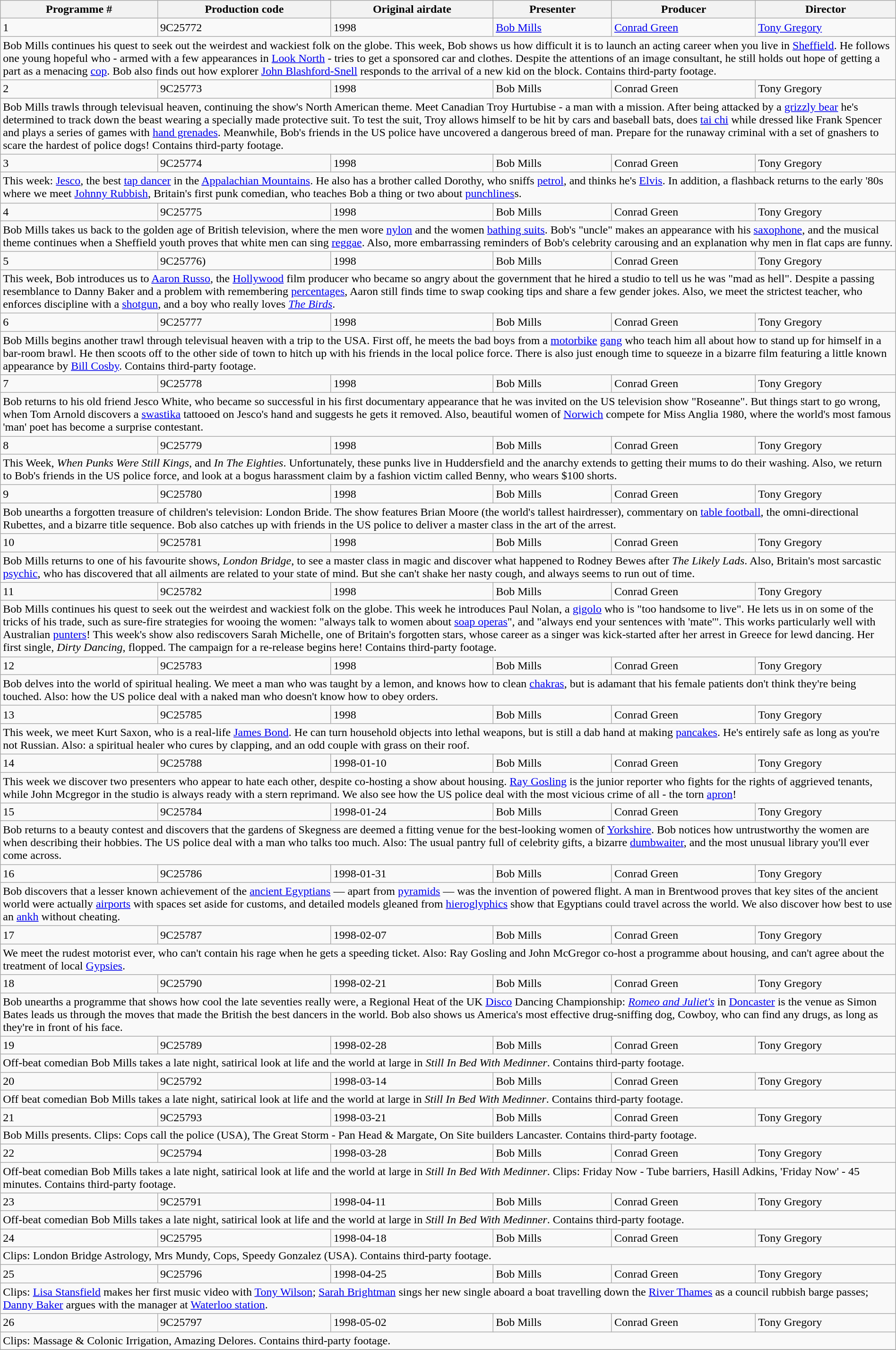<table width="100%" class="wikitable">
<tr>
<th>Programme #</th>
<th>Production code</th>
<th>Original airdate</th>
<th>Presenter</th>
<th>Producer</th>
<th>Director</th>
</tr>
<tr>
<td>1</td>
<td>9C25772</td>
<td>1998</td>
<td><a href='#'>Bob Mills</a></td>
<td><a href='#'>Conrad Green</a></td>
<td><a href='#'>Tony Gregory</a></td>
</tr>
<tr>
<td colspan="6">Bob Mills continues his quest to seek out the weirdest and wackiest folk on the globe. This week, Bob shows us how difficult it is to launch an acting career when you live in <a href='#'>Sheffield</a>. He follows one young hopeful who - armed with a few appearances in <a href='#'>Look North</a> - tries to get a sponsored car and clothes. Despite the attentions of an image consultant, he still holds out hope of getting a part as a menacing <a href='#'>cop</a>. Bob also finds out how explorer <a href='#'>John Blashford-Snell</a> responds to the arrival of a new kid on the block. Contains third-party footage.</td>
</tr>
<tr>
<td>2</td>
<td>9C25773</td>
<td>1998</td>
<td>Bob Mills</td>
<td>Conrad Green</td>
<td>Tony Gregory</td>
</tr>
<tr>
<td colspan="6">Bob Mills trawls through televisual heaven, continuing the show's North American theme. Meet Canadian Troy Hurtubise - a man with a mission. After being attacked by a <a href='#'>grizzly bear</a> he's determined to track down the beast wearing a specially made protective suit. To test the suit, Troy allows himself to be hit by cars and baseball bats, does <a href='#'>tai chi</a> while dressed like Frank Spencer and plays a series of games with <a href='#'>hand grenades</a>. Meanwhile, Bob's friends in the US police have uncovered a dangerous breed of man. Prepare for the runaway criminal with a set of gnashers to scare the hardest of police dogs! Contains third-party footage.</td>
</tr>
<tr>
<td>3</td>
<td>9C25774</td>
<td>1998</td>
<td>Bob Mills</td>
<td>Conrad Green</td>
<td>Tony Gregory</td>
</tr>
<tr>
<td colspan="6">This week: <a href='#'>Jesco</a>, the best <a href='#'>tap dancer</a> in the <a href='#'>Appalachian Mountains</a>. He also has a brother called Dorothy, who sniffs <a href='#'>petrol</a>, and thinks he's <a href='#'>Elvis</a>. In addition, a flashback returns to the early '80s where we meet <a href='#'>Johnny Rubbish</a>, Britain's first punk comedian, who teaches Bob a thing or two about <a href='#'>punchlines</a>s.</td>
</tr>
<tr>
<td>4</td>
<td>9C25775</td>
<td>1998</td>
<td>Bob Mills</td>
<td>Conrad Green</td>
<td>Tony Gregory</td>
</tr>
<tr>
<td colspan="6">Bob Mills takes us back to the golden age of British television, where the men wore <a href='#'>nylon</a> and the women <a href='#'>bathing suits</a>. Bob's "uncle" makes an appearance with his <a href='#'>saxophone</a>, and the musical theme continues when a Sheffield youth proves that white men can sing <a href='#'>reggae</a>. Also, more embarrassing reminders of Bob's celebrity carousing and an explanation why men in flat caps are funny.</td>
</tr>
<tr>
<td>5</td>
<td>9C25776)</td>
<td>1998</td>
<td>Bob Mills</td>
<td>Conrad Green</td>
<td>Tony Gregory</td>
</tr>
<tr>
<td colspan="6">This week, Bob introduces us to <a href='#'>Aaron Russo</a>, the <a href='#'>Hollywood</a> film producer who became so angry about the government that he hired a studio to tell us he was "mad as hell". Despite a passing resemblance to Danny Baker and a problem with remembering <a href='#'>percentages</a>, Aaron still finds time to swap cooking tips and share a few gender jokes. Also, we meet the strictest teacher, who enforces discipline with a <a href='#'>shotgun</a>, and a boy who really loves <em><a href='#'>The Birds</a></em>.</td>
</tr>
<tr>
<td>6</td>
<td>9C25777</td>
<td>1998</td>
<td>Bob Mills</td>
<td>Conrad Green</td>
<td>Tony Gregory</td>
</tr>
<tr>
<td colspan="6">Bob Mills begins another trawl through televisual heaven with a trip to the USA. First off, he meets the bad boys from a <a href='#'>motorbike</a> <a href='#'>gang</a> who teach him all about how to stand up for himself in a bar-room brawl. He then scoots off to the other side of town to hitch up with his friends in the local police force. There is also just enough time to squeeze in a bizarre film featuring a little known appearance by <a href='#'>Bill Cosby</a>. Contains third-party footage.</td>
</tr>
<tr>
<td>7</td>
<td>9C25778</td>
<td>1998</td>
<td>Bob Mills</td>
<td>Conrad Green</td>
<td>Tony Gregory</td>
</tr>
<tr>
<td colspan="6">Bob returns to his old friend Jesco White, who became so successful in his first documentary appearance that he was invited on the US television show "Roseanne". But things start to go wrong, when Tom Arnold discovers a <a href='#'>swastika</a> tattooed on Jesco's hand and suggests he gets it removed. Also, beautiful women of <a href='#'>Norwich</a> compete for Miss Anglia 1980, where the world's most famous 'man' poet has become a surprise contestant.</td>
</tr>
<tr>
<td>8</td>
<td>9C25779</td>
<td>1998</td>
<td>Bob Mills</td>
<td>Conrad Green</td>
<td>Tony Gregory</td>
</tr>
<tr>
<td colspan="6">This Week, <em>When Punks Were Still Kings</em>, and <em>In The Eighties</em>. Unfortunately, these punks live in Huddersfield and the anarchy extends to getting their mums to do their washing. Also, we return to Bob's friends in the US police force, and look at a bogus harassment claim by a fashion victim called Benny, who wears $100 shorts.</td>
</tr>
<tr>
<td>9</td>
<td>9C25780</td>
<td>1998</td>
<td>Bob Mills</td>
<td>Conrad Green</td>
<td>Tony Gregory</td>
</tr>
<tr>
<td colspan="6">Bob unearths a forgotten treasure of children's television: London Bride. The show features Brian Moore (the world's tallest hairdresser), commentary on <a href='#'>table football</a>, the omni-directional Rubettes, and a bizarre title sequence. Bob also catches up with friends in the US police to deliver a master class in the art of the arrest.</td>
</tr>
<tr>
<td>10</td>
<td>9C25781</td>
<td>1998</td>
<td>Bob Mills</td>
<td>Conrad Green</td>
<td>Tony Gregory</td>
</tr>
<tr>
<td colspan="6">Bob Mills returns to one of his favourite shows, <em>London Bridge</em>, to see a master class in magic and discover what happened to Rodney Bewes after <em>The Likely Lads</em>. Also, Britain's most sarcastic <a href='#'>psychic</a>, who has discovered that all ailments are related to your state of mind. But she can't shake her nasty cough, and always seems to run out of time.</td>
</tr>
<tr>
<td>11</td>
<td>9C25782</td>
<td>1998</td>
<td>Bob Mills</td>
<td>Conrad Green</td>
<td>Tony Gregory</td>
</tr>
<tr>
<td colspan="6">Bob Mills continues his quest to seek out the weirdest and wackiest folk on the globe. This week he introduces Paul Nolan, a <a href='#'>gigolo</a> who is "too handsome to live". He lets us in on some of the tricks of his trade, such as sure-fire strategies for wooing the women: "always talk to women about <a href='#'>soap operas</a>", and "always end your sentences with 'mate'". This works particularly well with Australian <a href='#'>punters</a>! This week's show also rediscovers Sarah Michelle, one of Britain's forgotten stars, whose career as a singer was kick-started after her arrest in Greece for lewd dancing. Her first single, <em>Dirty Dancing</em>, flopped. The campaign for a re-release begins here! Contains third-party footage.</td>
</tr>
<tr>
<td>12</td>
<td>9C25783</td>
<td>1998</td>
<td>Bob Mills</td>
<td>Conrad Green</td>
<td>Tony Gregory</td>
</tr>
<tr>
<td colspan="6">Bob delves into the world of spiritual healing. We meet a man who was taught by a lemon, and knows how to clean <a href='#'>chakras</a>, but is adamant that his female patients don't think they're being touched. Also: how the US police deal with a naked man who doesn't know how to obey orders.</td>
</tr>
<tr>
<td>13</td>
<td>9C25785</td>
<td>1998</td>
<td>Bob Mills</td>
<td>Conrad Green</td>
<td>Tony Gregory</td>
</tr>
<tr>
<td colspan="6">This week, we meet Kurt Saxon, who is a real-life <a href='#'>James Bond</a>. He can turn household objects into lethal weapons, but is still a dab hand at making <a href='#'>pancakes</a>. He's entirely safe as long as you're not Russian. Also: a spiritual healer who cures by clapping, and an odd couple with grass on their roof.</td>
</tr>
<tr>
<td>14</td>
<td>9C25788</td>
<td>1998-01-10</td>
<td>Bob Mills</td>
<td>Conrad Green</td>
<td>Tony Gregory</td>
</tr>
<tr>
<td colspan="6">This week we discover two presenters who appear to hate each other, despite co-hosting a show about housing. <a href='#'>Ray Gosling</a> is the junior reporter who fights for the rights of aggrieved tenants, while John Mcgregor in the studio is always ready with a stern reprimand. We also see how the US police deal with the most vicious crime of all - the torn <a href='#'>apron</a>!</td>
</tr>
<tr>
<td>15</td>
<td>9C25784</td>
<td>1998-01-24</td>
<td>Bob Mills</td>
<td>Conrad Green</td>
<td>Tony Gregory</td>
</tr>
<tr>
<td colspan="6">Bob returns to a beauty contest and discovers that the gardens of Skegness are deemed a fitting venue for the best-looking women of <a href='#'>Yorkshire</a>. Bob notices how untrustworthy the women are when describing their hobbies. The US police deal with a man who talks too much. Also: The usual pantry full of celebrity gifts, a bizarre <a href='#'>dumbwaiter</a>, and the most unusual library you'll ever come across.</td>
</tr>
<tr>
<td>16</td>
<td>9C25786</td>
<td>1998-01-31</td>
<td>Bob Mills</td>
<td>Conrad Green</td>
<td>Tony Gregory</td>
</tr>
<tr>
<td colspan="6">Bob discovers that a lesser known achievement of the <a href='#'>ancient Egyptians</a> — apart from <a href='#'>pyramids</a> — was the invention of powered flight. A man in Brentwood proves that key sites of the ancient world were actually <a href='#'>airports</a> with spaces set aside for customs, and detailed models gleaned from <a href='#'>hieroglyphics</a> show that Egyptians could travel across the world. We also discover how best to use an <a href='#'>ankh</a> without cheating.</td>
</tr>
<tr>
<td>17</td>
<td>9C25787</td>
<td>1998-02-07</td>
<td>Bob Mills</td>
<td>Conrad Green</td>
<td>Tony Gregory</td>
</tr>
<tr>
<td colspan="6">We meet the rudest motorist ever, who can't contain his rage when he gets a speeding ticket. Also: Ray Gosling and John McGregor co-host a programme about housing, and can't agree about the treatment of local <a href='#'>Gypsies</a>.</td>
</tr>
<tr>
<td>18</td>
<td>9C25790</td>
<td>1998-02-21</td>
<td>Bob Mills</td>
<td>Conrad Green</td>
<td>Tony Gregory</td>
</tr>
<tr>
<td colspan="6">Bob unearths a programme that shows how cool the late seventies really were, a Regional Heat of the UK <a href='#'>Disco</a> Dancing Championship: <em><a href='#'>Romeo and Juliet's</a></em> in <a href='#'>Doncaster</a> is the venue as Simon Bates leads us through the moves that made the British the best dancers in the world. Bob also shows us America's most effective drug-sniffing dog, Cowboy, who can find any drugs, as long as they're in front of his face.</td>
</tr>
<tr>
<td>19</td>
<td>9C25789</td>
<td>1998-02-28</td>
<td>Bob Mills</td>
<td>Conrad Green</td>
<td>Tony Gregory</td>
</tr>
<tr>
<td colspan="6">Off-beat comedian Bob Mills takes a late night, satirical look at life and the world at large in <em>Still In Bed With Medinner</em>. Contains third-party footage.</td>
</tr>
<tr>
<td>20</td>
<td>9C25792</td>
<td>1998-03-14</td>
<td>Bob Mills</td>
<td>Conrad Green</td>
<td>Tony Gregory</td>
</tr>
<tr>
<td colspan="6">Off beat comedian Bob Mills takes a late night, satirical look at life and the world at large in <em>Still In Bed With Medinner</em>. Contains third-party footage.</td>
</tr>
<tr>
<td>21</td>
<td>9C25793</td>
<td>1998-03-21</td>
<td>Bob Mills</td>
<td>Conrad Green</td>
<td>Tony Gregory</td>
</tr>
<tr>
<td colspan="6">Bob Mills presents. Clips: Cops call the police (USA), The Great Storm - Pan Head & Margate, On Site builders Lancaster. Contains third-party footage.</td>
</tr>
<tr>
<td>22</td>
<td>9C25794</td>
<td>1998-03-28</td>
<td>Bob Mills</td>
<td>Conrad Green</td>
<td>Tony Gregory</td>
</tr>
<tr>
<td colspan="6">Off-beat comedian Bob Mills takes a late night, satirical look at life and the world at large in <em>Still In Bed With Medinner</em>. Clips: Friday Now - Tube barriers, Hasill Adkins, 'Friday Now' - 45 minutes. Contains third-party footage.</td>
</tr>
<tr>
<td>23</td>
<td>9C25791</td>
<td>1998-04-11</td>
<td>Bob Mills</td>
<td>Conrad Green</td>
<td>Tony Gregory</td>
</tr>
<tr>
<td colspan="6">Off-beat comedian Bob Mills takes a late night, satirical look at life and the world at large in <em>Still In Bed With Medinner</em>. Contains third-party footage.</td>
</tr>
<tr>
<td>24</td>
<td>9C25795</td>
<td>1998-04-18</td>
<td>Bob Mills</td>
<td>Conrad Green</td>
<td>Tony Gregory</td>
</tr>
<tr>
<td colspan="6">Clips: London Bridge Astrology, Mrs Mundy, Cops, Speedy Gonzalez (USA). Contains third-party footage.</td>
</tr>
<tr>
<td>25</td>
<td>9C25796</td>
<td>1998-04-25</td>
<td>Bob Mills</td>
<td>Conrad Green</td>
<td>Tony Gregory</td>
</tr>
<tr>
<td colspan="6">Clips: <a href='#'>Lisa Stansfield</a> makes her first music video with <a href='#'>Tony Wilson</a>; <a href='#'>Sarah Brightman</a> sings her new single aboard a boat travelling down the <a href='#'>River Thames</a> as a council rubbish barge passes; <a href='#'>Danny Baker</a> argues with the manager at <a href='#'>Waterloo station</a>.</td>
</tr>
<tr>
<td>26</td>
<td>9C25797</td>
<td>1998-05-02</td>
<td>Bob Mills</td>
<td>Conrad Green</td>
<td>Tony Gregory</td>
</tr>
<tr>
<td colspan="6">Clips: Massage & Colonic Irrigation, Amazing Delores. Contains third-party footage.</td>
</tr>
<tr>
</tr>
</table>
